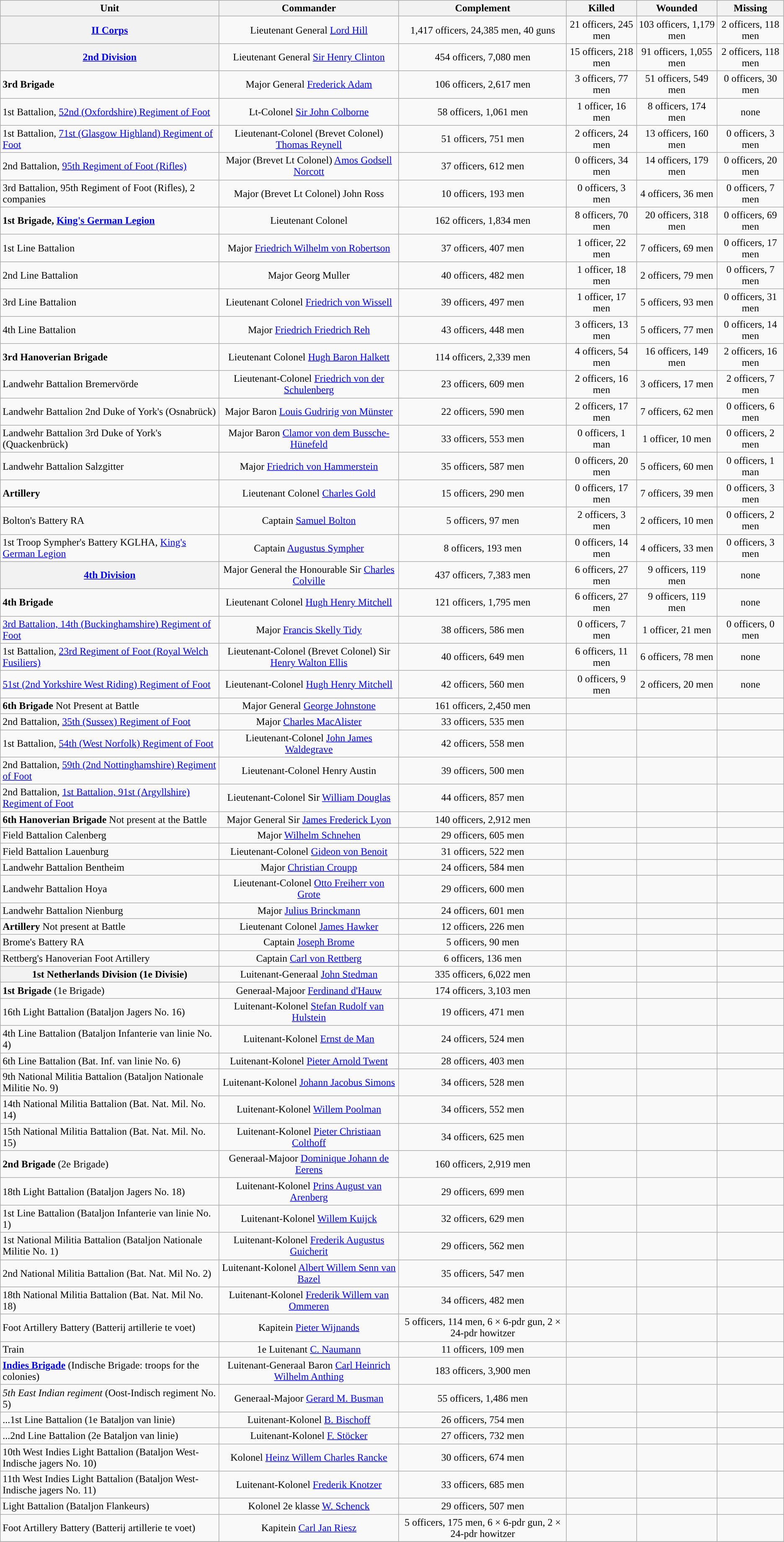<table class="wikitable">
<tr>
<th>Unit</th>
<th>Commander</th>
<th>Complement</th>
<th>Killed</th>
<th>Wounded</th>
<th>Missing</th>
</tr>
<tr>
<th colspan="1" bgcolor="#f9f9f9;"><a href='#'>II Corps</a></th>
<td align="center">Lieutenant General <a href='#'>Lord Hill</a> </td>
<td align="center">1,417 officers, 24,385 men, 40 guns</td>
<td align="center">21 officers, 245 men</td>
<td align="center">103 officers, 1,179 men</td>
<td align="center">2 officers, 118 men</td>
</tr>
<tr>
<th colspan="1" bgcolor="#f9f9f9;"><a href='#'>2nd Division</a></th>
<td align="center">Lieutenant General <a href='#'>Sir Henry Clinton</a> </td>
<td align="center">454 officers, 7,080 men</td>
<td align="center">15 officers, 218 men</td>
<td align="center">91 officers, 1,055 men</td>
<td align="center">2 officers, 118 men</td>
</tr>
<tr>
<td><strong>3rd Brigade</strong></td>
<td align="center">Major General <a href='#'>Frederick Adam</a></td>
<td align="center">106 officers, 2,617 men</td>
<td align="center">3 officers, 77 men</td>
<td align="center">51 officers, 549 men</td>
<td align="center">0 officers, 30 men</td>
</tr>
<tr>
<td>1st Battalion, <a href='#'>52nd (Oxfordshire) Regiment of Foot</a></td>
<td align="center">Lt-Colonel <a href='#'>Sir John Colborne</a> </td>
<td align="center">58 officers, 1,061 men</td>
<td align="center">1 officer, 16 men</td>
<td align="center">8 officers, 174 men</td>
<td align="center">none</td>
</tr>
<tr>
<td>1st Battalion, <a href='#'>71st (Glasgow Highland) Regiment of Foot</a></td>
<td align="center">Lieutenant-Colonel (Brevet Colonel) <a href='#'>Thomas Reynell</a></td>
<td align="center">51 officers, 751 men</td>
<td align="center">2 officers, 24 men</td>
<td align="center">13 officers, 160 men</td>
<td align="center">0 officers, 3 men</td>
</tr>
<tr>
<td>2nd Battalion, <a href='#'>95th Regiment of Foot (Rifles)</a></td>
<td align="center">Major (Brevet Lt Colonel) <a href='#'>Amos Godsell Norcott</a></td>
<td align="center">37 officers, 612 men</td>
<td align="center">0 officers, 34 men</td>
<td align="center">14 officers, 179 men</td>
<td align="center">0 officers, 20 men</td>
</tr>
<tr>
<td>3rd Battalion, 95th Regiment of Foot (Rifles), 2 companies</td>
<td align="center">Major (Brevet Lt Colonel) John Ross</td>
<td align="center">10 officers, 193 men</td>
<td align="center">0 officers, 3 men</td>
<td align="center">4 officers, 36 men</td>
<td align="center">0 officers, 7 men</td>
</tr>
<tr>
<td><strong>1st Brigade, <a href='#'>King's German Legion</a></strong></td>
<td align="center">Lieutenant Colonel </td>
<td align="center">162 officers, 1,834 men</td>
<td align="center">8 officers, 70 men</td>
<td align="center">20 officers, 318 men</td>
<td align="center">0 officers, 69 men</td>
</tr>
<tr>
<td>1st Line Battalion</td>
<td align="center">Major <a href='#'>Friedrich Wilhelm von Robertson</a></td>
<td align="center">37 officers, 407 men</td>
<td align="center">1 officer, 22 men</td>
<td align="center">7 officers, 69 men</td>
<td align="center">0 officers, 17 men</td>
</tr>
<tr>
<td>2nd Line Battalion</td>
<td align="center">Major Georg Muller</td>
<td align="center">40 officers, 482 men</td>
<td align="center">1 officer, 18 men</td>
<td align="center">2 officers, 79 men</td>
<td align="center">0 officers, 7 men</td>
</tr>
<tr>
<td>3rd Line Battalion</td>
<td align="center">Lieutenant Colonel <a href='#'>Friedrich von Wissell</a></td>
<td align="center">39 officers, 497 men</td>
<td align="center">1 officer, 17 men</td>
<td align="center">5 officers, 93 men</td>
<td align="center">0 officers, 31 men</td>
</tr>
<tr>
<td>4th Line Battalion</td>
<td align="center">Major <a href='#'>Friedrich Friedrich Reh</a></td>
<td align="center">43 officers, 448 men</td>
<td align="center">3 officers, 13 men</td>
<td align="center">5 officers, 77 men</td>
<td align="center">0 officers, 14 men</td>
</tr>
<tr>
<td><strong>3rd Hanoverian Brigade</strong></td>
<td align="center">Lieutenant Colonel <a href='#'>Hugh Baron Halkett</a></td>
<td align="center">114 officers, 2,339 men</td>
<td align="center">4 officers, 54 men</td>
<td align="center">16 officers, 149 men</td>
<td align="center">2 officers, 16 men</td>
</tr>
<tr>
<td>Landwehr Battalion Bremervörde</td>
<td align="center">Lieutenant-Colonel <a href='#'>Friedrich von der Schulenberg</a></td>
<td align="center">23 officers, 609 men</td>
<td align="center">2 officers, 16 men</td>
<td align="center">3 officers, 17 men</td>
<td align="center">2 officers, 7 men</td>
</tr>
<tr>
<td>Landwehr Battalion 2nd Duke of York's (Osnabrück)</td>
<td align="center">Major Baron <a href='#'>Louis Gudririg von Münster</a></td>
<td align="center">22 officers, 590 men</td>
<td align="center">2 officers, 17 men</td>
<td align="center">7 officers, 62 men</td>
<td align="center">0 officers, 6 men</td>
</tr>
<tr>
<td>Landwehr Battalion 3rd Duke of York's (Quackenbrück)</td>
<td align="center">Major Baron <a href='#'>Clamor von dem Bussche-Hünefeld</a></td>
<td align="center">33 officers, 553 men</td>
<td align="center">0 officers, 1 man</td>
<td align="center">1 officer, 10 men</td>
<td align="center">0 officers, 2 men</td>
</tr>
<tr>
<td>Landwehr Battalion Salzgitter</td>
<td align="center">Major <a href='#'>Friedrich von Hammerstein</a></td>
<td align="center">35 officers, 587 men</td>
<td align="center">0 officers, 20 men</td>
<td align="center">5 officers, 60 men</td>
<td align="center">0 officers, 1 man</td>
</tr>
<tr>
<td><strong>Artillery</strong></td>
<td align="center">Lieutenant Colonel <a href='#'>Charles Gold</a></td>
<td align="center">15 officers, 290 men</td>
<td align="center">0 officers, 17 men</td>
<td align="center">7 officers, 39 men</td>
<td align="center">0 officers, 3 men</td>
</tr>
<tr>
<td>Bolton's Battery RA</td>
<td align="center">Captain <a href='#'>Samuel Bolton</a></td>
<td align="center">5 officers, 97 men</td>
<td align="center">2 officers, 3 men</td>
<td align="center">2 officers, 10 men</td>
<td align="center">0 officers, 2 men</td>
</tr>
<tr>
<td>1st Troop Sympher's Battery KGLHA, <a href='#'>King's German Legion</a></td>
<td align="center">Captain <a href='#'>Augustus Sympher</a></td>
<td align="center">8 officers, 193 men</td>
<td align="center">0 officers, 14 men</td>
<td align="center">4 officers, 33 men</td>
<td align="center">0 officers, 3 men</td>
</tr>
<tr>
<th colspan="1" bgcolor="#f9f9f9;"><a href='#'>4th Division</a></th>
<td align="center">Major General the Honourable Sir <a href='#'>Charles Colville</a> </td>
<td align="center">437 officers, 7,383 men</td>
<td align="center">6 officers, 27 men</td>
<td align="center">9 officers, 119 men</td>
<td align="center">none</td>
</tr>
<tr>
<td><strong>4th Brigade</strong></td>
<td align="center">Lieutenant Colonel <a href='#'>Hugh Henry Mitchell</a> </td>
<td align="center">121 officers, 1,795 men</td>
<td align="center">6 officers, 27 men</td>
<td align="center">9 officers, 119 men</td>
<td align="center">none</td>
</tr>
<tr>
<td><a href='#'>3rd Battalion, 14th (Buckinghamshire) Regiment of Foot</a></td>
<td align="center">Major <a href='#'>Francis Skelly Tidy</a></td>
<td align="center">38 officers, 586 men</td>
<td align="center">0 officers, 7 men</td>
<td align="center">1 officer, 21 men</td>
<td align="center">0 officers, 0 men</td>
</tr>
<tr>
<td>1st Battalion, <a href='#'>23rd Regiment of Foot (Royal Welch Fusiliers)</a></td>
<td align="center">Lieutenant-Colonel (Brevet Colonel) Sir <a href='#'>Henry Walton Ellis</a> </td>
<td align="center">40 officers, 649 men</td>
<td align="center">6 officers, 11 men</td>
<td align="center">6 officers, 78 men</td>
<td align="center">none</td>
</tr>
<tr>
<td><a href='#'>51st (2nd Yorkshire West Riding) Regiment of Foot</a></td>
<td align="center">Lieutenant-Colonel <a href='#'>Hugh Henry Mitchell</a> </td>
<td align="center">42 officers, 560 men</td>
<td align="center">0 officers, 9 men</td>
<td align="center">2 officers, 20 men</td>
<td align="center">none</td>
</tr>
<tr>
<td><strong>6th Brigade</strong> Not Present at Battle</td>
<td align="center">Major General <a href='#'>George Johnstone</a></td>
<td align="center">161 officers, 2,450 men</td>
<td align="center"></td>
<td align="center"></td>
<td align="center"></td>
</tr>
<tr>
<td>2nd Battalion, <a href='#'>35th (Sussex) Regiment of Foot</a></td>
<td align="center">Major <a href='#'>Charles MacAlister</a></td>
<td align="center">33 officers, 535 men</td>
<td align="center"></td>
<td align="center"></td>
<td align="center"></td>
</tr>
<tr>
<td>1st Battalion, <a href='#'>54th (West Norfolk) Regiment of Foot</a></td>
<td align="center">Lieutenant-Colonel <a href='#'>John James Waldegrave</a></td>
<td align="center">42 officers, 558 men</td>
<td align="center"></td>
<td align="center"></td>
<td align="center"></td>
</tr>
<tr>
<td>2nd Battalion, <a href='#'>59th (2nd Nottinghamshire) Regiment of Foot</a></td>
<td align="center">Lieutenant-Colonel Henry Austin</td>
<td align="center">39 officers, 500 men</td>
<td align="center"></td>
<td align="center"></td>
<td align="center"></td>
</tr>
<tr>
<td>2nd Battalion, <a href='#'>1st Battalion, 91st (Argyllshire) Regiment of Foot</a></td>
<td align="center">Lieutenant-Colonel Sir <a href='#'>William Douglas</a> </td>
<td align="center">44 officers, 857 men</td>
<td align="center"></td>
<td align="center"></td>
<td align="center"></td>
</tr>
<tr>
<td><strong>6th Hanoverian Brigade</strong> Not present at the Battle</td>
<td align="center">Major General Sir <a href='#'>James Frederick Lyon</a> </td>
<td align="center">140 officers, 2,912 men</td>
<td align="center"></td>
<td align="center"></td>
<td align="center"></td>
</tr>
<tr>
<td>Field Battalion Calenberg</td>
<td align="center">Major <a href='#'>Wilhelm Schnehen</a></td>
<td align="center">29 officers, 605 men</td>
<td align="center"></td>
<td align="center"></td>
<td align="center"></td>
</tr>
<tr>
<td>Field Battalion Lauenburg</td>
<td align="center">Lieutenant-Colonel <a href='#'>Gideon von Benoit</a></td>
<td align="center">31 officers, 522 men</td>
<td align="center"></td>
<td align="center"></td>
<td align="center"></td>
</tr>
<tr>
<td>Landwehr Battalion Bentheim</td>
<td align="center">Major <a href='#'>Christian Croupp</a></td>
<td align="center">24 officers, 584 men</td>
<td align="center"></td>
<td align="center"></td>
<td align="center"></td>
</tr>
<tr>
<td>Landwehr Battalion Hoya</td>
<td align="center">Lieutenant-Colonel <a href='#'>Otto Freiherr von Grote</a></td>
<td align="center">29 officers, 600 men</td>
<td align="center"></td>
<td align="center"></td>
<td align="center"></td>
</tr>
<tr>
<td>Landwehr Battalion Nienburg</td>
<td align="center">Major <a href='#'>Julius Brinckmann</a></td>
<td align="center">24 officers, 601 men</td>
<td align="center"></td>
<td align="center"></td>
<td align="center"></td>
</tr>
<tr>
<td><strong>Artillery</strong> Not present at Battle</td>
<td align="center">Lieutenant Colonel <a href='#'>James Hawker</a></td>
<td align="center">12 officers, 226 men</td>
<td align="center"></td>
<td align="center"></td>
<td align="center"></td>
</tr>
<tr>
<td>Brome's Battery RA</td>
<td align="center">Captain <a href='#'>Joseph Brome</a></td>
<td align="center">5 officers, 90 men</td>
<td align="center"></td>
<td align="center"></td>
<td align="center"></td>
</tr>
<tr>
<td>Rettberg's Hanoverian Foot Artillery</td>
<td align="center">Captain <a href='#'>Carl von Rettberg</a></td>
<td align="center">6 officers, 136 men</td>
<td align="center"></td>
<td align="center"></td>
<td align="center"></td>
</tr>
<tr>
<th colspan="1" bgcolor="#f9f9f9;">1st Netherlands Division (1e Divisie)</th>
<td align="center">Luitenant-Generaal <a href='#'>John Stedman</a></td>
<td align="center">335 officers, 6,022 men</td>
<td align="center"></td>
<td align="center"></td>
<td align="center"></td>
</tr>
<tr>
<td><strong>1st Brigade</strong> (1e Brigade)</td>
<td align="center">Generaal-Majoor <a href='#'>Ferdinand d'Hauw</a></td>
<td align="center">174 officers, 3,103 men</td>
<td align="center"></td>
<td align="center"></td>
<td align="center"></td>
</tr>
<tr>
<td>16th Light Battalion (Bataljon Jagers No. 16)</td>
<td align="center">Luitenant-Kolonel <a href='#'>Stefan Rudolf van Hulstein</a></td>
<td align="center">19 officers, 471 men</td>
<td align="center"></td>
<td align="center"></td>
<td align="center"></td>
</tr>
<tr>
<td>4th Line Battalion (Bataljon Infanterie van linie No. 4)</td>
<td align="center">Luitenant-Kolonel <a href='#'>Ernst de Man</a></td>
<td align="center">24 officers, 524 men</td>
<td align="center"></td>
<td align="center"></td>
<td align="center"></td>
</tr>
<tr>
<td>6th Line Battalion (Bat. Inf. van linie No. 6)</td>
<td align="center">Luitenant-Kolonel <a href='#'>Pieter Arnold Twent</a></td>
<td align="center">28 officers, 403 men</td>
<td align="center"></td>
<td align="center"></td>
<td align="center"></td>
</tr>
<tr>
<td>9th National Militia Battalion (Bataljon Nationale Militie No. 9)</td>
<td align="center">Luitenant-Kolonel <a href='#'>Johann Jacobus Simons</a></td>
<td align="center">34 officers, 528 men</td>
<td align="center"></td>
<td align="center"></td>
<td align="center"></td>
</tr>
<tr>
<td>14th National Militia Battalion (Bat. Nat. Mil. No. 14)</td>
<td align="center">Luitenant-Kolonel <a href='#'>Willem Poolman</a></td>
<td align="center">34 officers, 552 men</td>
<td align="center"></td>
<td align="center"></td>
<td align="center"></td>
</tr>
<tr>
<td>15th National Militia Battalion (Bat. Nat. Mil. No. 15)</td>
<td align="center">Luitenant-Kolonel <a href='#'>Pieter Christiaan Colthoff</a></td>
<td align="center">34 officers, 625 men</td>
<td align="center"></td>
<td align="center"></td>
<td align="center"></td>
</tr>
<tr>
<td><strong>2nd Brigade</strong> (2e Brigade)</td>
<td align="center">Generaal-Majoor <a href='#'>Dominique Johann de Eerens</a></td>
<td align="center">160 officers, 2,919 men</td>
<td align="center"></td>
<td align="center"></td>
<td align="center"></td>
</tr>
<tr>
<td>18th Light Battalion (Bataljon Jagers No. 18)</td>
<td align="center">Luitenant-Kolonel <a href='#'>Prins August van Arenberg</a></td>
<td align="center">29 officers, 699 men</td>
<td align="center"></td>
<td align="center"></td>
<td align="center"></td>
</tr>
<tr>
<td>1st Line Battalion (Bataljon Infanterie van linie No. 1)</td>
<td align="center">Luitenant-Kolonel <a href='#'>Willem Kuijck</a></td>
<td align="center">32 officers, 629 men</td>
<td align="center"></td>
<td align="center"></td>
<td align="center"></td>
</tr>
<tr>
<td>1st National Militia Battalion (Bataljon Nationale Militie No. 1)</td>
<td align="center">Luitenant-Kolonel <a href='#'>Frederik Augustus Guicherit</a></td>
<td align="center">29 officers, 562 men</td>
<td align="center"></td>
<td align="center"></td>
<td align="center"></td>
</tr>
<tr>
<td>2nd National Militia Battalion (Bat. Nat. Mil No. 2)</td>
<td align="center">Luitenant-Kolonel <a href='#'>Albert Willem Senn van Bazel</a></td>
<td align="center">35 officers, 547 men</td>
<td align="center"></td>
<td align="center"></td>
<td align="center"></td>
</tr>
<tr>
<td>18th National Militia Battalion (Bat. Nat. Mil No. 18)</td>
<td align="center">Luitenant-Kolonel <a href='#'>Frederik Willem van Ommeren</a></td>
<td align="center">34 officers, 482 men</td>
<td align="center"></td>
<td align="center"></td>
<td align="center"></td>
</tr>
<tr>
<td>Foot Artillery Battery (Batterij artillerie te voet)</td>
<td align="center">Kapitein <a href='#'>Pieter Wijnands</a></td>
<td align="center">5 officers, 114 men, 6 × 6-pdr gun, 2 × 24-pdr howitzer</td>
<td align="center"></td>
<td align="center"></td>
<td align="center"></td>
</tr>
<tr>
<td>Train</td>
<td align="center">1e Luitenant <a href='#'>C. Naumann</a></td>
<td align="center">11 officers, 109 men</td>
<td align="center"></td>
<td align="center"></td>
<td align="center"></td>
</tr>
<tr>
<td><strong><a href='#'>Indies Brigade</a></strong> (Indische Brigade: troops for the colonies)</td>
<td align="center">Luitenant-Generaal Baron <a href='#'>Carl Heinrich Wilhelm Anthing</a></td>
<td align="center">183 officers, 3,900 men</td>
<td align="center"></td>
<td align="center"></td>
<td align="center"></td>
</tr>
<tr>
<td><em>5th East Indian regiment</em> (Oost-Indisch regiment No. 5)</td>
<td align="center">Generaal-Majoor <a href='#'>Gerard M. Busman</a></td>
<td align="center">55 officers, 1,486 men</td>
<td align="center"></td>
<td align="center"></td>
<td align="center"></td>
</tr>
<tr>
<td>...1st Line Battalion (1e Bataljon van linie)</td>
<td align="center">Luitenant-Kolonel <a href='#'>B. Bischoff</a></td>
<td align="center">26 officers, 754 men</td>
<td align="center"></td>
<td align="center"></td>
<td align="center"></td>
</tr>
<tr>
<td>...2nd Line Battalion (2e Bataljon van linie)</td>
<td align="center">Luitenant-Kolonel <a href='#'>F. Stöcker</a></td>
<td align="center">27 officers, 732 men</td>
<td align="center"></td>
<td align="center"></td>
<td align="center"></td>
</tr>
<tr>
<td>10th West Indies Light Battalion (Bataljon West-Indische jagers No. 10)</td>
<td align="center">Kolonel <a href='#'>Heinz Willem Charles Rancke</a></td>
<td align="center">30 officers, 674 men</td>
<td align="center"></td>
<td align="center"></td>
<td align="center"></td>
</tr>
<tr>
<td>11th West Indies Light Battalion (Bataljon West-Indische jagers No. 11)</td>
<td align="center">Luitenant-Kolonel <a href='#'>Frederik Knotzer</a></td>
<td align="center">33 officers, 685 men</td>
<td align="center"></td>
<td align="center"></td>
<td align="center"></td>
</tr>
<tr>
<td>Light Battalion (Bataljon Flankeurs)</td>
<td align="center">Kolonel 2e klasse <a href='#'>W. Schenck</a></td>
<td align="center">29 officers, 507 men</td>
<td align="center"></td>
<td align="center"></td>
<td align="center"></td>
</tr>
<tr>
<td>Foot Artillery Battery (Batterij artillerie te voet)</td>
<td align="center">Kapitein <a href='#'>Carl Jan Riesz</a></td>
<td align="center">5 officers, 175 men, 6 × 6-pdr gun, 2 × 24-pdr howitzer</td>
<td align="center"></td>
<td align="center"></td>
<td align="center"></td>
</tr>
<tr>
</tr>
</table>
